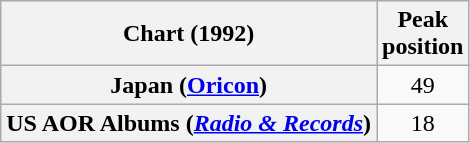<table class="wikitable sortable plainrowheaders" style="text-align:center">
<tr>
<th scope="col">Chart (1992)</th>
<th scope="col">Peak<br>position</th>
</tr>
<tr>
<th scope="row">Japan (<a href='#'>Oricon</a>)</th>
<td>49</td>
</tr>
<tr>
<th scope="row">US AOR Albums (<em><a href='#'>Radio & Records</a></em>)</th>
<td>18</td>
</tr>
</table>
